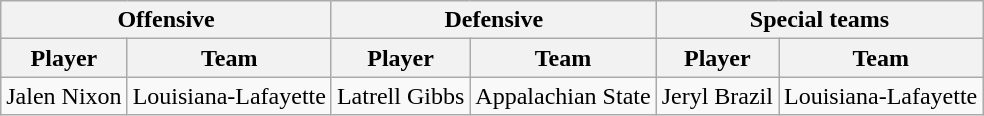<table class="wikitable">
<tr>
<th colspan="2">Offensive</th>
<th colspan="2">Defensive</th>
<th colspan="2">Special teams</th>
</tr>
<tr>
<th>Player</th>
<th>Team</th>
<th>Player</th>
<th>Team</th>
<th>Player</th>
<th>Team</th>
</tr>
<tr>
<td>Jalen Nixon</td>
<td>Louisiana-Lafayette</td>
<td>Latrell Gibbs</td>
<td>Appalachian State</td>
<td>Jeryl Brazil</td>
<td>Louisiana-Lafayette</td>
</tr>
</table>
